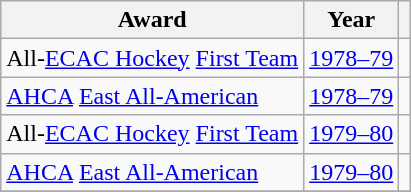<table class="wikitable">
<tr>
<th>Award</th>
<th>Year</th>
<th></th>
</tr>
<tr>
<td>All-<a href='#'>ECAC Hockey</a> <a href='#'>First Team</a></td>
<td><a href='#'>1978–79</a></td>
<td></td>
</tr>
<tr>
<td><a href='#'>AHCA</a> <a href='#'>East All-American</a></td>
<td><a href='#'>1978–79</a></td>
<td></td>
</tr>
<tr>
<td>All-<a href='#'>ECAC Hockey</a> <a href='#'>First Team</a></td>
<td><a href='#'>1979–80</a></td>
<td></td>
</tr>
<tr>
<td><a href='#'>AHCA</a> <a href='#'>East All-American</a></td>
<td><a href='#'>1979–80</a></td>
<td></td>
</tr>
<tr>
</tr>
</table>
